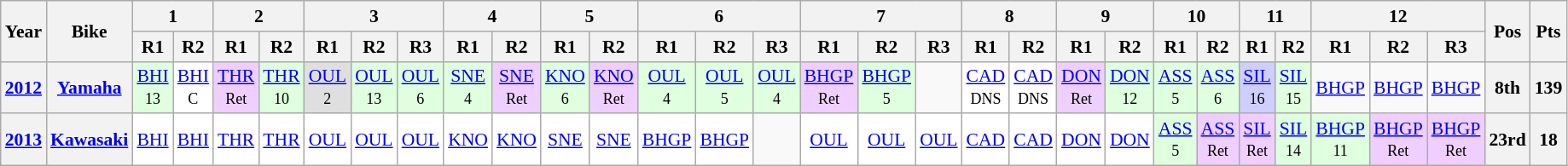<table class="wikitable" style="text-align:center; font-size:90%">
<tr>
<th valign="middle" rowspan=2>Year</th>
<th valign="middle" rowspan=2>Bike</th>
<th colspan=2>1</th>
<th colspan=2>2</th>
<th colspan=3>3</th>
<th colspan=2>4</th>
<th colspan=2>5</th>
<th colspan=3>6</th>
<th colspan=3>7</th>
<th colspan=2>8</th>
<th colspan=2>9</th>
<th colspan=2>10</th>
<th colspan=2>11</th>
<th colspan=3>12</th>
<th rowspan=2>Pos</th>
<th rowspan=2>Pts</th>
</tr>
<tr>
<th>R1</th>
<th>R2</th>
<th>R1</th>
<th>R2</th>
<th>R1</th>
<th>R2</th>
<th>R3</th>
<th>R1</th>
<th>R2</th>
<th>R1</th>
<th>R2</th>
<th>R1</th>
<th>R2</th>
<th>R3</th>
<th>R1</th>
<th>R2</th>
<th>R3</th>
<th>R1</th>
<th>R2</th>
<th>R1</th>
<th>R2</th>
<th>R1</th>
<th>R2</th>
<th>R1</th>
<th>R2</th>
<th>R1</th>
<th>R2</th>
<th>R3</th>
</tr>
<tr>
<th><a href='#'>2012</a></th>
<th><a href='#'>Yamaha</a></th>
<td style="background:#dfffdf;"><a href='#'>BHI</a><br><small>13</small></td>
<td style="background:#ffffff;"><a href='#'>BHI</a><br><small>C</small></td>
<td style="background:#efcfff;"><a href='#'>THR</a><br><small>Ret</small></td>
<td style="background:#dfffdf;"><a href='#'>THR</a><br><small>10</small></td>
<td style="background:#dfdfdf;"><a href='#'>OUL</a><br><small>2</small></td>
<td style="background:#dfffdf;"><a href='#'>OUL</a><br><small>13</small></td>
<td style="background:#dfffdf;"><a href='#'>OUL</a><br><small>6</small></td>
<td style="background:#dfffdf;"><a href='#'>SNE</a><br><small>4</small></td>
<td style="background:#efcfff;"><a href='#'>SNE</a><br><small>Ret</small></td>
<td style="background:#dfffdf;"><a href='#'>KNO</a><br><small>6</small></td>
<td style="background:#efcfff;"><a href='#'>KNO</a><br><small>Ret</small></td>
<td style="background:#dfffdf;"><a href='#'>OUL</a><br><small>4</small></td>
<td style="background:#dfffdf;"><a href='#'>OUL</a><br><small>5</small></td>
<td style="background:#dfffdf;"><a href='#'>OUL</a><br><small>4</small></td>
<td style="background:#efcfff;"><a href='#'>BHGP</a><br><small>Ret</small></td>
<td style="background:#dfffdf;"><a href='#'>BHGP</a><br><small>5</small></td>
<td></td>
<td style="background:#ffffff;"><a href='#'>CAD</a><br><small>DNS</small></td>
<td style="background:#ffffff;"><a href='#'>CAD</a><br><small>DNS</small></td>
<td style="background:#efcfff;"><a href='#'>DON</a><br><small>Ret</small></td>
<td style="background:#dfffdf;"><a href='#'>DON</a><br><small>12</small></td>
<td style="background:#dfffdf;"><a href='#'>ASS</a><br><small>5</small></td>
<td style="background:#dfffdf;"><a href='#'>ASS</a><br><small>6</small></td>
<td style="background:#cfcfff;"><a href='#'>SIL</a><br><small>16</small></td>
<td style="background:#dfffdf;"><a href='#'>SIL</a><br><small>15</small></td>
<td><a href='#'>BHGP</a></td>
<td><a href='#'>BHGP</a></td>
<td><a href='#'>BHGP</a></td>
<th>8th</th>
<th>139</th>
</tr>
<tr>
<th><a href='#'>2013</a></th>
<th><a href='#'>Kawasaki</a></th>
<td style="background:#ffffff;"><a href='#'>BHI</a><br><small></small></td>
<td style="background:#ffffff;"><a href='#'>BHI</a><br><small></small></td>
<td style="background:#ffffff;"><a href='#'>THR</a><br><small></small></td>
<td style="background:#ffffff;"><a href='#'>THR</a><br><small></small></td>
<td style="background:#ffffff;"><a href='#'>OUL</a><br><small></small></td>
<td style="background:#ffffff;"><a href='#'>OUL</a><br><small></small></td>
<td style="background:#ffffff;"><a href='#'>OUL</a><br><small></small></td>
<td style="background:#ffffff;"><a href='#'>KNO</a><br><small></small></td>
<td style="background:#ffffff;"><a href='#'>KNO</a><br><small></small></td>
<td style="background:#ffffff;"><a href='#'>SNE</a><br><small></small></td>
<td style="background:#ffffff;"><a href='#'>SNE</a><br><small></small></td>
<td style="background:#ffffff;"><a href='#'>BHGP</a><br><small></small></td>
<td style="background:#ffffff;"><a href='#'>BHGP</a><br><small></small></td>
<td></td>
<td style="background:#ffffff;"><a href='#'>OUL</a><br><small></small></td>
<td style="background:#ffffff;"><a href='#'>OUL</a><br><small></small></td>
<td style="background:#ffffff;"><a href='#'>OUL</a><br><small></small></td>
<td style="background:#ffffff;"><a href='#'>CAD</a><br><small></small></td>
<td style="background:#ffffff;"><a href='#'>CAD</a><br><small></small></td>
<td style="background:#ffffff;"><a href='#'>DON</a><br><small></small></td>
<td style="background:#ffffff;"><a href='#'>DON</a><br><small></small></td>
<td style="background:#dfffdf;"><a href='#'>ASS</a><br><small>5</small></td>
<td style="background:#efcfff;"><a href='#'>ASS</a><br><small>Ret</small></td>
<td style="background:#efcfff;"><a href='#'>SIL</a><br><small>Ret</small></td>
<td style="background:#dfffdf;"><a href='#'>SIL</a><br><small>14</small></td>
<td style="background:#dfffdf;"><a href='#'>BHGP</a><br><small>11</small></td>
<td style="background:#efcfff;"><a href='#'>BHGP</a><br><small>Ret</small></td>
<td style="background:#efcfff;"><a href='#'>BHGP</a><br><small>Ret</small></td>
<th>23rd</th>
<th>18</th>
</tr>
</table>
